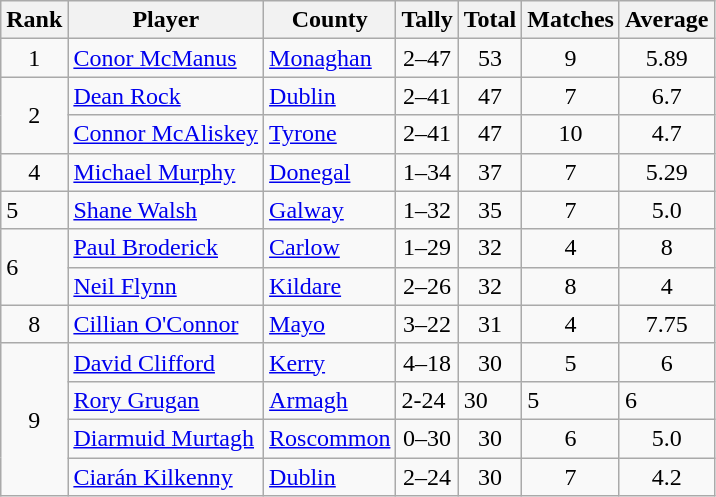<table class="wikitable sortable">
<tr>
<th>Rank</th>
<th>Player</th>
<th>County</th>
<th class="unsortable">Tally</th>
<th>Total</th>
<th>Matches</th>
<th>Average</th>
</tr>
<tr>
<td rowspan=1 align=center>1</td>
<td><a href='#'>Conor McManus</a></td>
<td> <a href='#'>Monaghan</a></td>
<td align=center>2–47</td>
<td align=center>53</td>
<td align=center>9</td>
<td align=center>5.89</td>
</tr>
<tr>
<td rowspan=2 align=center>2</td>
<td><a href='#'>Dean Rock</a></td>
<td> <a href='#'>Dublin</a></td>
<td align=center>2–41</td>
<td align=center>47</td>
<td align=center>7</td>
<td align=center>6.7</td>
</tr>
<tr>
<td><a href='#'>Connor McAliskey</a></td>
<td> <a href='#'>Tyrone</a></td>
<td align=center>2–41</td>
<td align=center>47</td>
<td align=center>10</td>
<td align=center>4.7</td>
</tr>
<tr>
<td rowspan=1 align=center>4</td>
<td><a href='#'>Michael Murphy</a></td>
<td> <a href='#'>Donegal</a></td>
<td align=center>1–34</td>
<td align=center>37</td>
<td align=center>7</td>
<td align=center>5.29</td>
</tr>
<tr>
<td>5</td>
<td><a href='#'>Shane Walsh</a></td>
<td> <a href='#'>Galway</a></td>
<td align="center">1–32</td>
<td align="center">35</td>
<td align="center">7</td>
<td align="center">5.0</td>
</tr>
<tr>
<td rowspan="2">6</td>
<td><a href='#'>Paul Broderick</a></td>
<td> <a href='#'>Carlow</a></td>
<td align="center">1–29</td>
<td align="center">32</td>
<td align="center">4</td>
<td align="center">8</td>
</tr>
<tr>
<td><a href='#'>Neil Flynn</a></td>
<td> <a href='#'>Kildare</a></td>
<td align=center>2–26</td>
<td align=center>32</td>
<td align=center>8</td>
<td align=center>4</td>
</tr>
<tr>
<td rowspan=1 align=center>8</td>
<td><a href='#'>Cillian O'Connor</a></td>
<td> <a href='#'>Mayo</a></td>
<td align=center>3–22</td>
<td align=center>31</td>
<td align=center>4</td>
<td align=center>7.75</td>
</tr>
<tr>
<td rowspan="4" align="center">9</td>
<td><a href='#'>David Clifford</a></td>
<td> <a href='#'>Kerry</a></td>
<td align=center>4–18</td>
<td align=center>30</td>
<td align=center>5</td>
<td align=center>6</td>
</tr>
<tr>
<td><a href='#'>Rory Grugan</a></td>
<td><a href='#'>Armagh</a></td>
<td>2-24</td>
<td>30</td>
<td>5</td>
<td>6</td>
</tr>
<tr>
<td><a href='#'>Diarmuid Murtagh</a></td>
<td> <a href='#'>Roscommon</a></td>
<td align=center>0–30</td>
<td align=center>30</td>
<td align=center>6</td>
<td align=center>5.0</td>
</tr>
<tr>
<td><a href='#'>Ciarán Kilkenny</a></td>
<td> <a href='#'>Dublin</a></td>
<td align=center>2–24</td>
<td align=center>30</td>
<td align=center>7</td>
<td align=center>4.2</td>
</tr>
</table>
